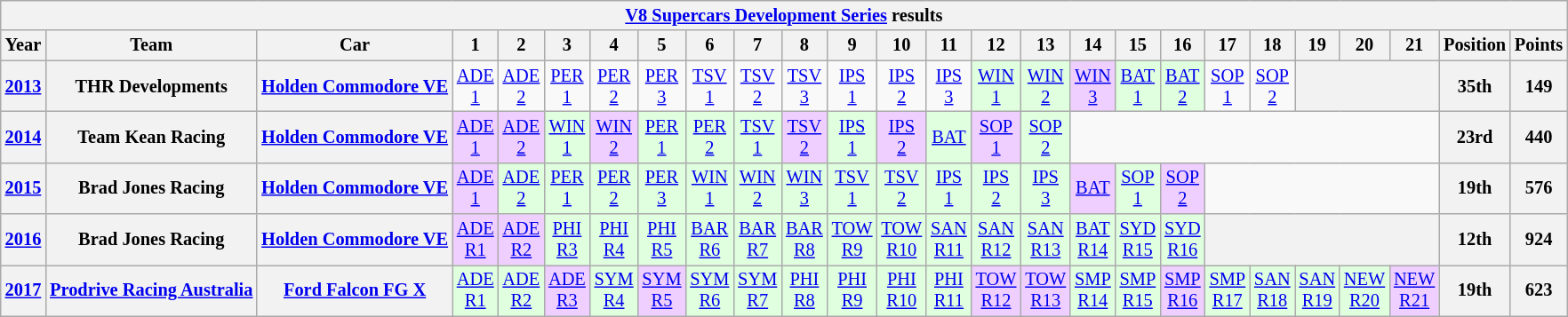<table class="wikitable" style="text-align:center; font-size:85%">
<tr>
<th colspan=26><a href='#'>V8 Supercars Development Series</a> results</th>
</tr>
<tr>
<th>Year</th>
<th>Team</th>
<th>Car</th>
<th>1</th>
<th>2</th>
<th>3</th>
<th>4</th>
<th>5</th>
<th>6</th>
<th>7</th>
<th>8</th>
<th>9</th>
<th>10</th>
<th>11</th>
<th>12</th>
<th>13</th>
<th>14</th>
<th>15</th>
<th>16</th>
<th>17</th>
<th>18</th>
<th>19</th>
<th>20</th>
<th>21</th>
<th>Position</th>
<th>Points</th>
</tr>
<tr>
<th><a href='#'>2013</a></th>
<th>THR Developments</th>
<th><a href='#'>Holden Commodore VE</a></th>
<td><a href='#'>ADE<br>1</a></td>
<td><a href='#'>ADE<br>2</a></td>
<td><a href='#'>PER<br>1</a></td>
<td><a href='#'>PER<br>2</a></td>
<td><a href='#'>PER<br>3</a></td>
<td><a href='#'>TSV<br>1</a></td>
<td><a href='#'>TSV<br>2</a></td>
<td><a href='#'>TSV<br>3</a></td>
<td><a href='#'>IPS<br>1</a></td>
<td><a href='#'>IPS<br>2</a></td>
<td><a href='#'>IPS<br>3</a></td>
<td style=background:#dfffdf><a href='#'>WIN<br>1</a><br></td>
<td style=background:#dfffdf><a href='#'>WIN<br>2</a><br></td>
<td style=background:#efcfff><a href='#'>WIN<br>3</a><br></td>
<td style=background:#dfffdf><a href='#'>BAT<br>1</a><br></td>
<td style=background:#dfffdf><a href='#'>BAT<br>2</a><br></td>
<td><a href='#'>SOP<br>1</a></td>
<td><a href='#'>SOP<br>2</a></td>
<th colspan=3></th>
<th>35th</th>
<th>149</th>
</tr>
<tr>
<th><a href='#'>2014</a></th>
<th>Team Kean Racing</th>
<th><a href='#'>Holden Commodore VE</a></th>
<td style=background:#efcfff><a href='#'>ADE<br>1</a><br></td>
<td style=background:#efcfff><a href='#'>ADE<br>2</a><br></td>
<td style=background:#dfffdf><a href='#'>WIN<br>1</a><br></td>
<td style=background:#efcfff><a href='#'>WIN<br>2</a><br></td>
<td style=background:#dfffdf><a href='#'>PER<br>1</a><br></td>
<td style=background:#dfffdf><a href='#'>PER<br>2</a><br></td>
<td style=background:#dfffdf><a href='#'>TSV<br>1</a><br></td>
<td style=background:#efcfff><a href='#'>TSV<br>2</a><br></td>
<td style=background:#dfffdf><a href='#'>IPS<br>1</a><br></td>
<td style=background:#efcfff><a href='#'>IPS<br>2</a><br></td>
<td style=background:#dfffdf><a href='#'>BAT</a><br></td>
<td style=background:#efcfff><a href='#'>SOP<br>1</a><br></td>
<td style=background:#dfffdf><a href='#'>SOP<br>2</a><br></td>
<td colspan=8></td>
<th>23rd</th>
<th>440</th>
</tr>
<tr>
<th><a href='#'>2015</a></th>
<th>Brad Jones Racing</th>
<th><a href='#'>Holden Commodore VE</a></th>
<td style=background:#efcfff><a href='#'>ADE<br>1</a><br></td>
<td style=background:#dfffdf><a href='#'>ADE<br>2</a><br></td>
<td style=background:#dfffdf><a href='#'>PER<br>1</a><br></td>
<td style=background:#dfffdf><a href='#'>PER<br>2</a><br></td>
<td style=background:#dfffdf><a href='#'>PER<br>3</a><br></td>
<td style=background:#dfffdf><a href='#'>WIN<br>1</a><br></td>
<td style=background:#dfffdf><a href='#'>WIN<br>2</a><br></td>
<td style=background:#dfffdf><a href='#'>WIN<br>3</a><br></td>
<td style=background:#dfffdf><a href='#'>TSV<br>1</a><br></td>
<td style=background:#dfffdf><a href='#'>TSV<br>2</a><br></td>
<td style=background:#dfffdf><a href='#'>IPS<br>1</a><br></td>
<td style=background:#dfffdf><a href='#'>IPS<br>2</a><br></td>
<td style=background:#dfffdf><a href='#'>IPS<br>3</a><br></td>
<td style=background:#efcfff><a href='#'>BAT</a><br></td>
<td style=background:#dfffdf><a href='#'>SOP<br>1</a><br></td>
<td style=background:#efcfff><a href='#'>SOP<br>2</a><br></td>
<td colspan=5></td>
<th>19th</th>
<th>576</th>
</tr>
<tr>
<th><a href='#'>2016</a></th>
<th>Brad Jones Racing</th>
<th><a href='#'>Holden Commodore VE</a></th>
<td style=background:#efcfff><a href='#'>ADE<br>R1</a><br></td>
<td style=background:#efcfff><a href='#'>ADE<br>R2</a><br></td>
<td style=background:#dfffdf><a href='#'>PHI<br>R3</a><br></td>
<td style=background:#dfffdf><a href='#'>PHI<br>R4</a><br></td>
<td style=background:#dfffdf><a href='#'>PHI<br>R5</a><br></td>
<td style=background:#dfffdf><a href='#'>BAR<br>R6</a><br></td>
<td style=background:#dfffdf><a href='#'>BAR<br>R7</a><br></td>
<td style=background:#dfffdf><a href='#'>BAR<br>R8</a><br></td>
<td style=background:#dfffdf><a href='#'>TOW<br>R9</a><br></td>
<td style=background:#dfffdf><a href='#'>TOW<br>R10</a><br></td>
<td style=background:#dfffdf><a href='#'>SAN<br>R11</a><br></td>
<td style=background:#dfffdf><a href='#'>SAN<br>R12</a><br></td>
<td style=background:#dfffdf><a href='#'>SAN<br>R13</a><br></td>
<td style=background:#dfffdf><a href='#'>BAT<br>R14</a><br></td>
<td style=background:#dfffdf><a href='#'>SYD<br>R15</a><br></td>
<td style=background:#dfffdf><a href='#'>SYD<br>R16</a><br></td>
<th colspan=5></th>
<th>12th</th>
<th>924</th>
</tr>
<tr>
<th><a href='#'>2017</a></th>
<th><a href='#'>Prodrive Racing Australia</a></th>
<th><a href='#'>Ford Falcon FG X</a></th>
<td style=background:#dfffdf><a href='#'>ADE<br>R1</a><br></td>
<td style=background:#dfffdf><a href='#'>ADE<br>R2</a><br></td>
<td style=background:#efcfff><a href='#'>ADE<br>R3</a><br></td>
<td style=background:#dfffdf><a href='#'>SYM<br>R4</a><br></td>
<td style=background:#efcfff><a href='#'>SYM<br>R5</a><br></td>
<td style=background:#dfffdf><a href='#'>SYM<br>R6</a><br></td>
<td style=background:#dfffdf><a href='#'>SYM<br>R7</a><br></td>
<td style=background:#dfffdf><a href='#'>PHI<br>R8</a><br></td>
<td style=background:#dfffdf><a href='#'>PHI<br>R9</a><br></td>
<td style=background:#dfffdf><a href='#'>PHI<br>R10</a><br></td>
<td style=background:#dfffdf><a href='#'>PHI<br>R11</a><br></td>
<td style=background:#efcfff><a href='#'>TOW<br>R12</a><br></td>
<td style=background:#efcfff><a href='#'>TOW<br>R13</a><br></td>
<td style=background:#dfffdf><a href='#'>SMP<br>R14</a><br></td>
<td style=background:#dfffdf><a href='#'>SMP<br>R15</a><br></td>
<td style=background:#efcfff><a href='#'>SMP<br>R16</a><br></td>
<td style=background:#dfffdf><a href='#'>SMP<br>R17</a><br></td>
<td style=background:#dfffdf><a href='#'>SAN<br>R18</a><br></td>
<td style=background:#dfffdf><a href='#'>SAN<br>R19</a><br></td>
<td style=background:#dfffdf><a href='#'>NEW<br>R20</a><br></td>
<td style=background:#efcfff><a href='#'>NEW<br>R21</a><br></td>
<th>19th</th>
<th>623</th>
</tr>
</table>
